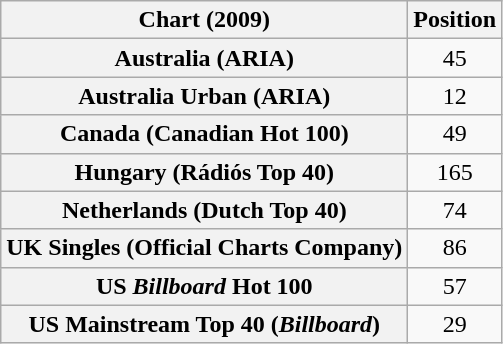<table class="wikitable sortable plainrowheaders">
<tr>
<th scope="col">Chart (2009)</th>
<th scope="col">Position</th>
</tr>
<tr>
<th scope="row">Australia (ARIA)</th>
<td style="text-align:center;">45</td>
</tr>
<tr>
<th scope="row">Australia Urban (ARIA)</th>
<td style="text-align:center;">12</td>
</tr>
<tr>
<th scope="row">Canada (Canadian Hot 100)</th>
<td style="text-align:center;">49</td>
</tr>
<tr>
<th scope="row">Hungary (Rádiós Top 40)</th>
<td style="text-align:center;">165</td>
</tr>
<tr>
<th scope="row">Netherlands (Dutch Top 40)</th>
<td style="text-align:center;">74</td>
</tr>
<tr>
<th scope="row">UK Singles (Official Charts Company)</th>
<td style="text-align:center;">86</td>
</tr>
<tr>
<th scope="row">US <em>Billboard</em> Hot 100</th>
<td style="text-align:center;">57</td>
</tr>
<tr>
<th scope="row">US Mainstream Top 40 (<em>Billboard</em>)</th>
<td style="text-align:center;">29</td>
</tr>
</table>
